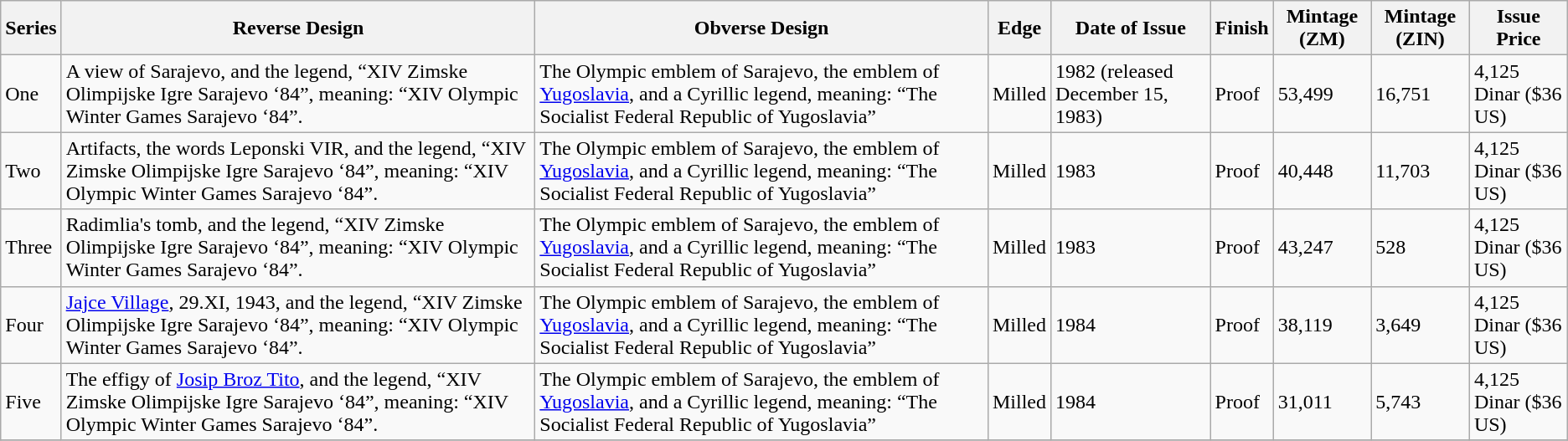<table class="wikitable">
<tr>
<th>Series</th>
<th>Reverse Design</th>
<th>Obverse Design</th>
<th>Edge</th>
<th>Date of Issue</th>
<th>Finish</th>
<th>Mintage (ZM)</th>
<th>Mintage (ZIN)</th>
<th>Issue Price</th>
</tr>
<tr>
<td>One</td>
<td>A view of Sarajevo, and the legend, “XIV Zimske Olimpijske Igre Sarajevo ‘84”, meaning: “XIV Olympic Winter Games Sarajevo ‘84”.</td>
<td>The Olympic emblem of Sarajevo, the emblem of <a href='#'>Yugoslavia</a>, and a Cyrillic legend, meaning: “The Socialist Federal Republic of Yugoslavia”</td>
<td>Milled</td>
<td>1982 (released December 15, 1983)</td>
<td>Proof</td>
<td>53,499</td>
<td>16,751</td>
<td>4,125 Dinar ($36 US)</td>
</tr>
<tr>
<td>Two</td>
<td>Artifacts, the words Leponski VIR, and the legend, “XIV Zimske Olimpijske Igre Sarajevo ‘84”, meaning: “XIV Olympic Winter Games Sarajevo ‘84”.</td>
<td>The Olympic emblem of Sarajevo, the emblem of <a href='#'>Yugoslavia</a>, and a Cyrillic legend, meaning: “The Socialist Federal Republic of Yugoslavia”</td>
<td>Milled</td>
<td>1983</td>
<td>Proof</td>
<td>40,448</td>
<td>11,703</td>
<td>4,125 Dinar ($36 US)</td>
</tr>
<tr>
<td>Three</td>
<td>Radimlia's tomb, and the legend, “XIV Zimske Olimpijske Igre Sarajevo ‘84”, meaning: “XIV Olympic Winter Games Sarajevo ‘84”.</td>
<td>The Olympic emblem of Sarajevo, the emblem of <a href='#'>Yugoslavia</a>, and a Cyrillic legend, meaning: “The Socialist Federal Republic of Yugoslavia”</td>
<td>Milled</td>
<td>1983</td>
<td>Proof</td>
<td>43,247</td>
<td>528</td>
<td>4,125 Dinar ($36 US)</td>
</tr>
<tr>
<td>Four</td>
<td><a href='#'>Jajce Village</a>, 29.XI, 1943, and the legend, “XIV Zimske Olimpijske Igre Sarajevo ‘84”, meaning: “XIV Olympic Winter Games Sarajevo ‘84”.</td>
<td>The Olympic emblem of Sarajevo, the emblem of <a href='#'>Yugoslavia</a>, and a Cyrillic legend, meaning: “The Socialist Federal Republic of Yugoslavia”</td>
<td>Milled</td>
<td>1984</td>
<td>Proof</td>
<td>38,119</td>
<td>3,649</td>
<td>4,125 Dinar ($36 US)</td>
</tr>
<tr>
<td>Five</td>
<td>The effigy of <a href='#'>Josip Broz Tito</a>, and the legend, “XIV Zimske Olimpijske Igre Sarajevo ‘84”, meaning: “XIV Olympic Winter Games Sarajevo ‘84”.</td>
<td>The Olympic emblem of Sarajevo, the emblem of <a href='#'>Yugoslavia</a>, and a Cyrillic legend, meaning: “The Socialist Federal Republic of Yugoslavia”</td>
<td>Milled</td>
<td>1984</td>
<td>Proof</td>
<td>31,011</td>
<td>5,743</td>
<td>4,125 Dinar ($36 US)</td>
</tr>
<tr>
</tr>
</table>
